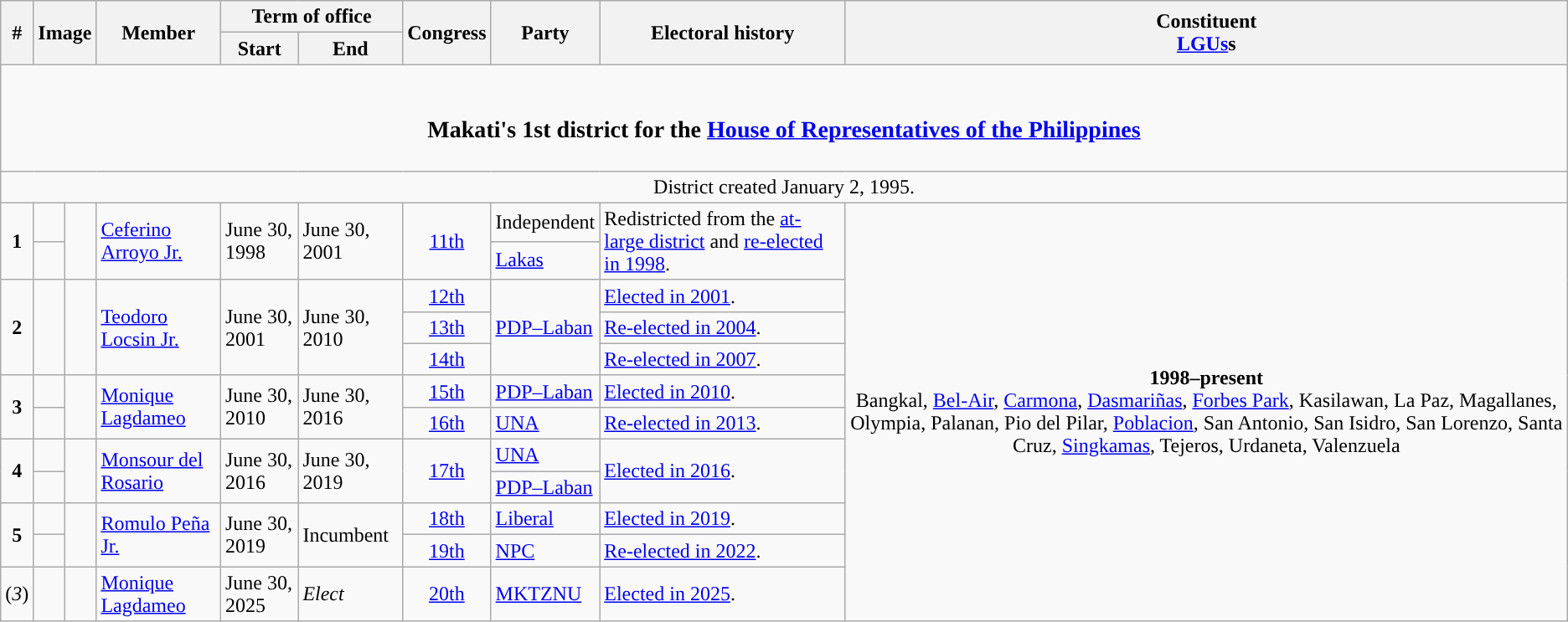<table class=wikitable>
<tr>
<th rowspan="2">#</th>
<th rowspan=2 colspan=2>Image</th>
<th rowspan="2">Member</th>
<th colspan=2>Term of office</th>
<th rowspan="2">Congress</th>
<th rowspan="2">Party</th>
<th rowspan="2">Electoral history</th>
<th rowspan="2">Constituent<br><a href='#'>LGUs</a>s</th>
</tr>
<tr>
<th>Start</th>
<th>End</th>
</tr>
<tr>
<td colspan="10" style="text-align:center;"><br><h3>Makati's 1st district for the <a href='#'>House of Representatives of the Philippines</a></h3></td>
</tr>
<tr>
<td colspan="10" style="text-align:center;">District created January 2, 1995.</td>
</tr>
<tr>
<td style="text-align:center;" rowspan="2"><strong>1</strong></td>
<td style="color:inherit;background:"></td>
<td rowspan="2"></td>
<td rowspan="2"><a href='#'>Ceferino Arroyo Jr.</a><br><small></small></td>
<td rowspan="2">June 30, 1998</td>
<td rowspan="2">June 30, 2001</td>
<td style="text-align:center;" rowspan="2"><a href='#'>11th</a></td>
<td>Independent</td>
<td rowspan="2">Redistricted from the <a href='#'>at-large district</a> and <a href='#'>re-elected in 1998</a>.</td>
<td rowspan="12" style="text-align:center;"><strong>1998–present</strong><br>Bangkal, <a href='#'>Bel-Air</a>, <a href='#'>Carmona</a>, <a href='#'>Dasmariñas</a>, <a href='#'>Forbes Park</a>, Kasilawan, La Paz, Magallanes, Olympia, Palanan, Pio del Pilar, <a href='#'>Poblacion</a>, San Antonio, San Isidro, San Lorenzo, Santa Cruz, <a href='#'>Singkamas</a>, Tejeros, Urdaneta, Valenzuela</td>
</tr>
<tr>
<td style="color:inherit;background:"></td>
<td><a href='#'>Lakas</a></td>
</tr>
<tr>
<td rowspan="3" style="text-align:center;"><strong>2</strong></td>
<td rowspan="3" style="color:inherit;background:"></td>
<td rowspan="3"></td>
<td rowspan="3"><a href='#'>Teodoro Locsin Jr.</a><br><small></small></td>
<td rowspan="3">June 30, 2001</td>
<td rowspan="3">June 30, 2010</td>
<td style="text-align:center;"><a href='#'>12th</a></td>
<td rowspan="3"><a href='#'>PDP–Laban</a></td>
<td><a href='#'>Elected in 2001</a>.</td>
</tr>
<tr>
<td style="text-align:center;"><a href='#'>13th</a></td>
<td><a href='#'>Re-elected in 2004</a>.</td>
</tr>
<tr>
<td style="text-align:center;"><a href='#'>14th</a></td>
<td><a href='#'>Re-elected in 2007</a>.</td>
</tr>
<tr>
<td rowspan="2" style="text-align:center;"><strong>3</strong></td>
<td style="color:inherit;background:"></td>
<td rowspan="2"></td>
<td rowspan="2"><a href='#'>Monique Lagdameo</a><br><small></small></td>
<td rowspan="2">June 30, 2010</td>
<td rowspan="2">June 30, 2016</td>
<td style="text-align:center;"><a href='#'>15th</a></td>
<td><a href='#'>PDP–Laban</a></td>
<td><a href='#'>Elected in 2010</a>.</td>
</tr>
<tr>
<td style="color:inherit;background:"></td>
<td style="text-align:center;"><a href='#'>16th</a></td>
<td><a href='#'>UNA</a></td>
<td><a href='#'>Re-elected in 2013</a>.</td>
</tr>
<tr>
<td rowspan="2" style="text-align:center;"><strong>4</strong></td>
<td style="color:inherit;background:"></td>
<td rowspan="2"></td>
<td rowspan="2"><a href='#'>Monsour del Rosario</a><br><small></small></td>
<td rowspan="2">June 30, 2016</td>
<td rowspan="2">June 30, 2019</td>
<td rowspan="2" style="text-align:center;"><a href='#'>17th</a></td>
<td><a href='#'>UNA</a></td>
<td rowspan="2"><a href='#'>Elected in 2016</a>.</td>
</tr>
<tr>
<td style="color:inherit;background:"></td>
<td><a href='#'>PDP–Laban</a></td>
</tr>
<tr>
<td rowspan="2" style="text-align:center;"><strong>5</strong></td>
<td style="color:inherit;background:"></td>
<td rowspan="2"></td>
<td rowspan="2"><a href='#'>Romulo Peña Jr.</a><br><small></small></td>
<td rowspan="2">June 30, 2019</td>
<td rowspan="2">Incumbent</td>
<td style="text-align:center;"><a href='#'>18th</a></td>
<td><a href='#'>Liberal</a></td>
<td><a href='#'>Elected in 2019</a>.</td>
</tr>
<tr>
<td style="color:inherit;background:"></td>
<td style="text-align:center;"><a href='#'>19th</a></td>
<td><a href='#'>NPC</a></td>
<td><a href='#'>Re-elected in 2022</a>.</td>
</tr>
<tr>
<td style="text-align:center;">(<em>3</em>)</td>
<td style="color:inherit;background:"></td>
<td></td>
<td><a href='#'>Monique Lagdameo</a><br><small></small></td>
<td>June 30, 2025</td>
<td><em>Elect</em></td>
<td style="text-align:center;"><a href='#'>20th</a></td>
<td><a href='#'>MKTZNU</a></td>
<td><a href='#'>Elected in 2025</a>.</td>
</tr>
</table>
